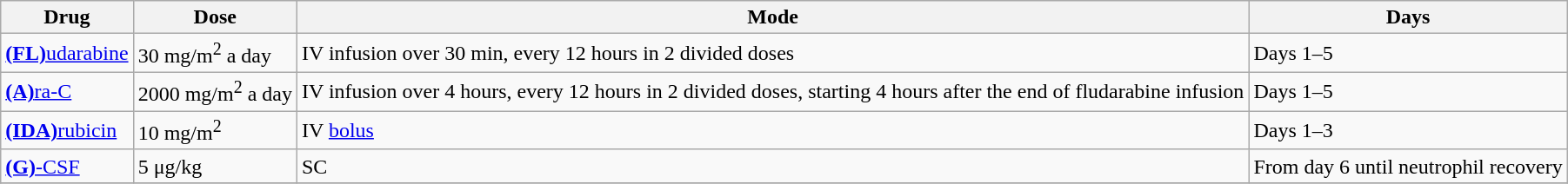<table class="wikitable">
<tr>
<th>Drug</th>
<th>Dose</th>
<th>Mode</th>
<th>Days</th>
</tr>
<tr>
<td><a href='#'><strong>(FL)</strong>udarabine</a></td>
<td>30 mg/m<sup>2</sup> a day</td>
<td>IV infusion over 30 min, every 12 hours in 2 divided doses</td>
<td>Days 1–5</td>
</tr>
<tr>
<td><a href='#'><strong>(A)</strong>ra-C</a></td>
<td>2000 mg/m<sup>2</sup> a day</td>
<td>IV infusion over 4 hours, every 12 hours in 2 divided doses, starting 4 hours after the end of fludarabine infusion</td>
<td>Days 1–5</td>
</tr>
<tr>
<td><a href='#'><strong>(IDA)</strong>rubicin</a></td>
<td>10 mg/m<sup>2</sup></td>
<td>IV <a href='#'>bolus</a></td>
<td>Days 1–3</td>
</tr>
<tr>
<td><a href='#'><strong>(G)</strong>-CSF</a></td>
<td>5 μg/kg</td>
<td>SC</td>
<td>From day 6 until neutrophil recovery</td>
</tr>
<tr>
</tr>
</table>
